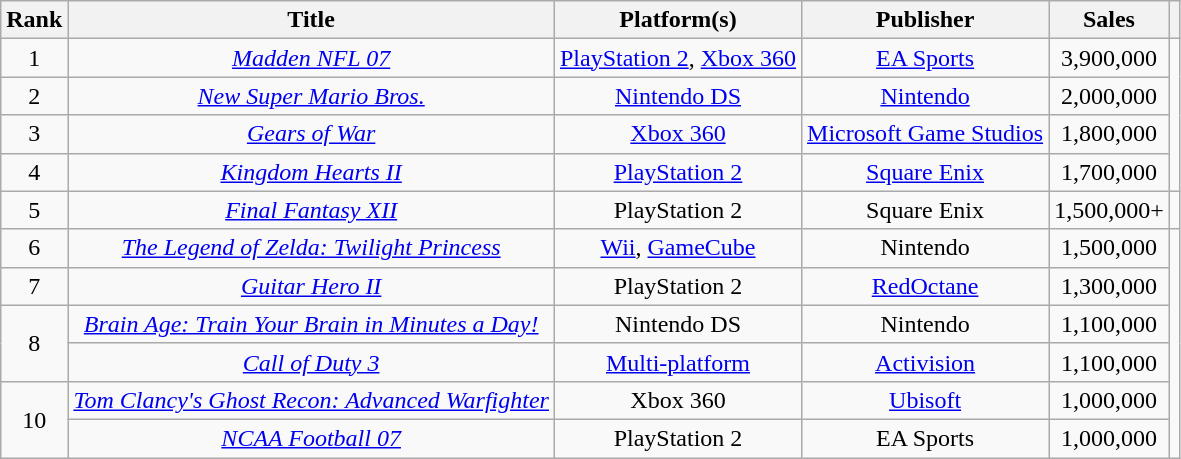<table class="wikitable sortable" style="text-align:center">
<tr>
<th>Rank</th>
<th>Title</th>
<th>Platform(s)</th>
<th>Publisher</th>
<th>Sales</th>
<th class="unsortable"></th>
</tr>
<tr>
<td>1</td>
<td><em><a href='#'>Madden NFL 07</a></em></td>
<td><a href='#'>PlayStation 2</a>, <a href='#'>Xbox 360</a></td>
<td><a href='#'>EA Sports</a></td>
<td>3,900,000</td>
<td rowspan="4"></td>
</tr>
<tr>
<td>2</td>
<td><em><a href='#'>New Super Mario Bros.</a></em></td>
<td><a href='#'>Nintendo DS</a></td>
<td><a href='#'>Nintendo</a></td>
<td>2,000,000</td>
</tr>
<tr>
<td>3</td>
<td><em><a href='#'>Gears of War</a></em></td>
<td><a href='#'>Xbox 360</a></td>
<td><a href='#'>Microsoft Game Studios</a></td>
<td>1,800,000</td>
</tr>
<tr>
<td>4</td>
<td><em><a href='#'>Kingdom Hearts II</a></em></td>
<td><a href='#'>PlayStation 2</a></td>
<td><a href='#'>Square Enix</a></td>
<td>1,700,000</td>
</tr>
<tr>
<td>5</td>
<td><em><a href='#'>Final Fantasy XII</a></em></td>
<td>PlayStation 2</td>
<td>Square Enix</td>
<td>1,500,000+</td>
<td></td>
</tr>
<tr>
<td>6</td>
<td><em><a href='#'>The Legend of Zelda: Twilight Princess</a></em></td>
<td><a href='#'>Wii</a>, <a href='#'>GameCube</a></td>
<td>Nintendo</td>
<td>1,500,000</td>
<td rowspan="6"></td>
</tr>
<tr>
<td>7</td>
<td><em><a href='#'>Guitar Hero II</a></em></td>
<td>PlayStation 2</td>
<td><a href='#'>RedOctane</a></td>
<td>1,300,000</td>
</tr>
<tr>
<td rowspan="2">8</td>
<td><em><a href='#'>Brain Age: Train Your Brain in Minutes a Day!</a></em></td>
<td>Nintendo DS</td>
<td>Nintendo</td>
<td>1,100,000</td>
</tr>
<tr>
<td><em><a href='#'>Call of Duty 3</a></em></td>
<td><a href='#'>Multi-platform</a></td>
<td><a href='#'>Activision</a></td>
<td>1,100,000</td>
</tr>
<tr>
<td rowspan="2">10</td>
<td><em><a href='#'>Tom Clancy's Ghost Recon: Advanced Warfighter</a></em></td>
<td>Xbox 360</td>
<td><a href='#'>Ubisoft</a></td>
<td>1,000,000</td>
</tr>
<tr>
<td><em><a href='#'>NCAA Football 07</a></em></td>
<td>PlayStation 2</td>
<td>EA Sports</td>
<td>1,000,000</td>
</tr>
</table>
